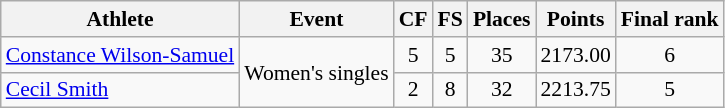<table class="wikitable" border="1" style="font-size:90%">
<tr>
<th>Athlete</th>
<th>Event</th>
<th>CF</th>
<th>FS</th>
<th>Places</th>
<th>Points</th>
<th>Final rank</th>
</tr>
<tr align=center>
<td align=left><a href='#'>Constance Wilson-Samuel</a></td>
<td rowspan="2">Women's singles</td>
<td>5</td>
<td>5</td>
<td>35</td>
<td>2173.00</td>
<td>6</td>
</tr>
<tr align=center>
<td align=left><a href='#'>Cecil Smith</a></td>
<td>2</td>
<td>8</td>
<td>32</td>
<td>2213.75</td>
<td>5</td>
</tr>
</table>
